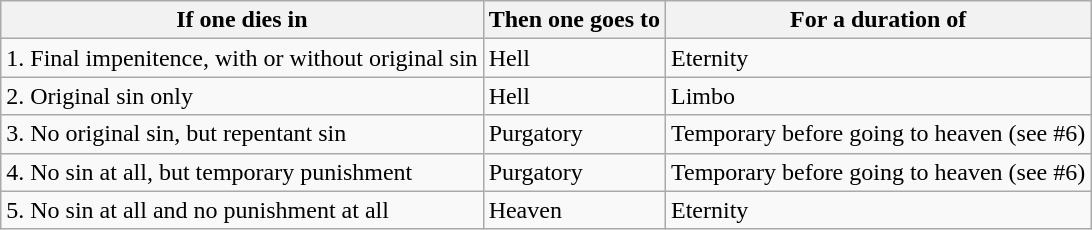<table class="wikitable">
<tr>
<th>If one dies in</th>
<th>Then one goes to</th>
<th>For a duration of</th>
</tr>
<tr>
<td>1. Final impenitence, with or without original sin</td>
<td>Hell</td>
<td>Eternity</td>
</tr>
<tr>
<td>2. Original sin only</td>
<td>Hell</td>
<td>Limbo</td>
</tr>
<tr>
<td>3. No original sin, but repentant sin</td>
<td>Purgatory</td>
<td>Temporary before going to heaven (see #6)</td>
</tr>
<tr>
<td>4. No sin at all, but temporary punishment</td>
<td>Purgatory</td>
<td>Temporary before going to heaven (see #6)</td>
</tr>
<tr>
<td>5. No sin at all and no punishment at all</td>
<td>Heaven</td>
<td>Eternity</td>
</tr>
</table>
